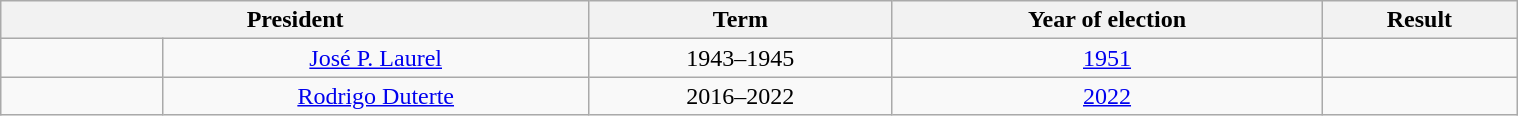<table class="wikitable" style="margin-left: auto; margin-right: auto; text-align:center;" width=80%>
<tr valign=bottom>
<th colspan=2>President</th>
<th>Term</th>
<th>Year of election</th>
<th>Result</th>
</tr>
<tr align="center">
<td width=100px></td>
<td nowrap><a href='#'>José P. Laurel</a></td>
<td>1943–1945</td>
<td><a href='#'>1951</a></td>
<td></td>
</tr>
<tr align="center">
<td width=100px></td>
<td nowrap><a href='#'>Rodrigo Duterte</a></td>
<td>2016–2022</td>
<td><a href='#'>2022</a></td>
<td></td>
</tr>
</table>
